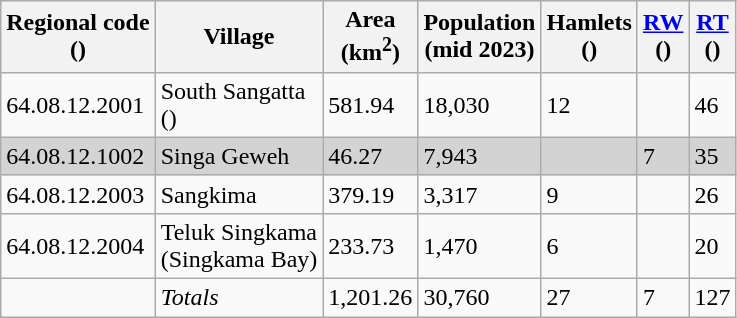<table class="sortable wikitable">
<tr>
<th>Regional code<br>()</th>
<th>Village</th>
<th>Area <br>(km<sup>2</sup>)</th>
<th>Population <br>(mid 2023)</th>
<th>Hamlets<br> ()</th>
<th><a href='#'>RW</a> <br>()</th>
<th><a href='#'>RT</a> <br>()</th>
</tr>
<tr>
<td>64.08.12.2001</td>
<td>South Sangatta<br>()</td>
<td>581.94</td>
<td>18,030</td>
<td>12</td>
<td></td>
<td>46</td>
</tr>
<tr style="background:lightgrey">
<td>64.08.12.1002</td>
<td>Singa Geweh</td>
<td>46.27</td>
<td>7,943</td>
<td></td>
<td>7</td>
<td>35</td>
</tr>
<tr>
<td>64.08.12.2003</td>
<td>Sangkima</td>
<td>379.19</td>
<td>3,317</td>
<td>9</td>
<td></td>
<td>26</td>
</tr>
<tr>
<td>64.08.12.2004</td>
<td>Teluk Singkama <br>(Singkama Bay)</td>
<td>233.73</td>
<td>1,470</td>
<td>6</td>
<td></td>
<td>20</td>
</tr>
<tr>
<td></td>
<td><em>Totals</em></td>
<td>1,201.26</td>
<td>30,760</td>
<td>27</td>
<td>7</td>
<td>127</td>
</tr>
</table>
